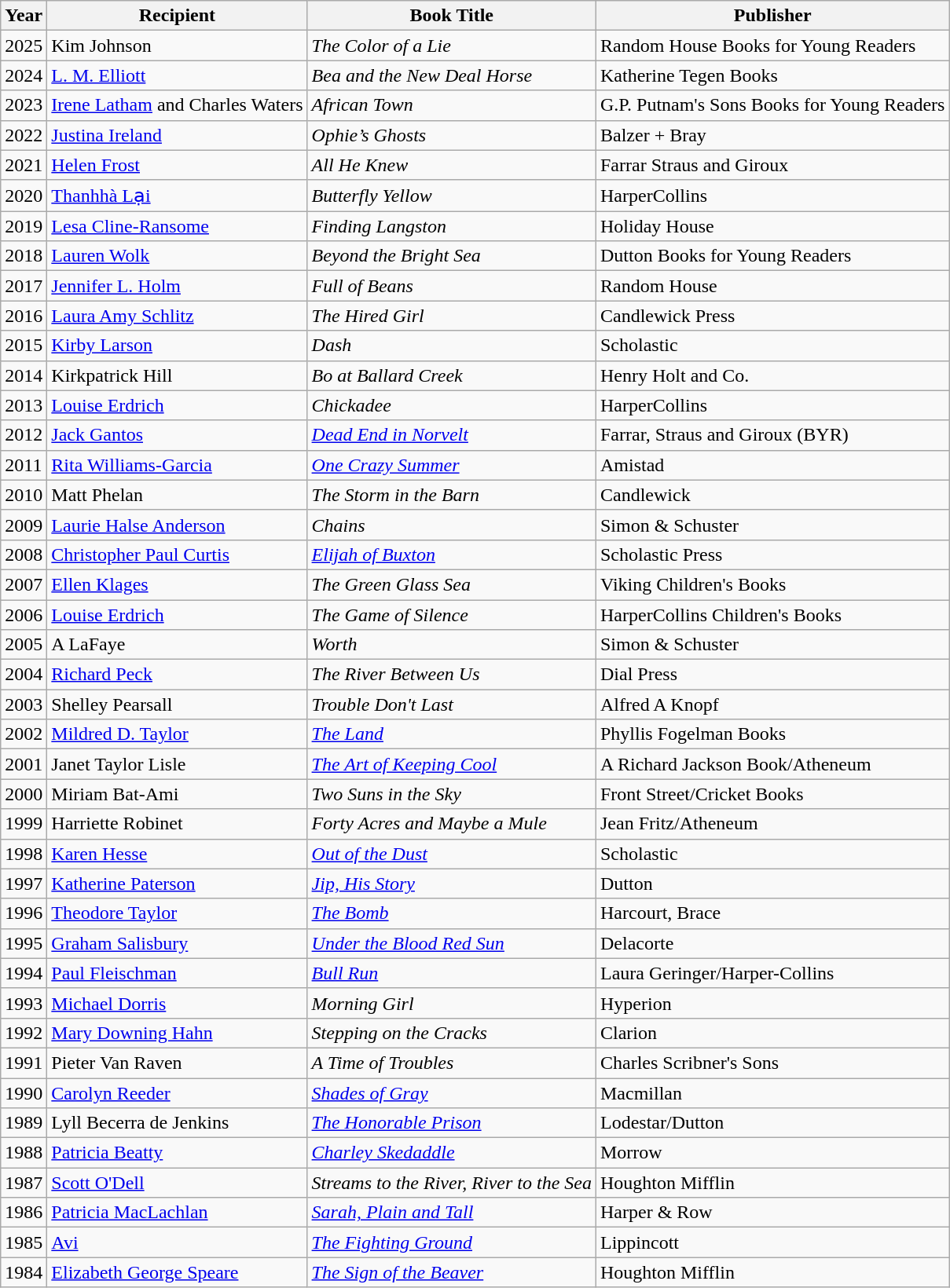<table class="wikitable">
<tr>
<th>Year</th>
<th>Recipient</th>
<th>Book Title</th>
<th>Publisher</th>
</tr>
<tr>
<td>2025</td>
<td>Kim Johnson</td>
<td><em>The Color of a Lie</em></td>
<td>Random House Books for Young Readers</td>
</tr>
<tr>
<td>2024</td>
<td><a href='#'>L. M. Elliott</a></td>
<td><em>Bea and the New Deal Horse</em></td>
<td>Katherine Tegen Books</td>
</tr>
<tr>
<td>2023</td>
<td><a href='#'>Irene Latham</a> and Charles Waters</td>
<td><em>African Town</em></td>
<td>G.P. Putnam's Sons Books for Young Readers</td>
</tr>
<tr>
<td>2022</td>
<td><a href='#'>Justina Ireland</a></td>
<td><em>Ophie’s Ghosts</em></td>
<td>Balzer + Bray</td>
</tr>
<tr>
<td>2021</td>
<td><a href='#'>Helen Frost</a></td>
<td><em>All He Knew</em></td>
<td>Farrar Straus and Giroux</td>
</tr>
<tr>
<td>2020</td>
<td><a href='#'>Thanhhà Lại</a></td>
<td><em>Butterfly Yellow</em></td>
<td>HarperCollins</td>
</tr>
<tr>
<td>2019</td>
<td><a href='#'>Lesa Cline-Ransome</a></td>
<td><em>Finding Langston</em></td>
<td>Holiday House</td>
</tr>
<tr>
<td>2018</td>
<td><a href='#'>Lauren Wolk</a></td>
<td><em>Beyond the Bright Sea</em></td>
<td>Dutton Books for Young Readers</td>
</tr>
<tr>
<td>2017</td>
<td><a href='#'>Jennifer L. Holm</a></td>
<td><em>Full of Beans</em></td>
<td>Random House</td>
</tr>
<tr>
<td>2016</td>
<td><a href='#'>Laura Amy Schlitz</a></td>
<td><em>The Hired Girl</em></td>
<td>Candlewick Press</td>
</tr>
<tr>
<td>2015</td>
<td><a href='#'>Kirby Larson</a></td>
<td><em>Dash</em></td>
<td>Scholastic</td>
</tr>
<tr>
<td>2014</td>
<td>Kirkpatrick Hill</td>
<td><em>Bo at Ballard Creek</em></td>
<td>Henry Holt and Co.</td>
</tr>
<tr>
<td>2013</td>
<td><a href='#'>Louise Erdrich</a></td>
<td><em>Chickadee</em></td>
<td>HarperCollins</td>
</tr>
<tr>
<td>2012</td>
<td><a href='#'>Jack Gantos</a></td>
<td><em><a href='#'>Dead End in Norvelt</a></em></td>
<td>Farrar, Straus and Giroux (BYR)</td>
</tr>
<tr>
<td>2011</td>
<td><a href='#'>Rita Williams-Garcia</a></td>
<td><a href='#'><em>One Crazy Summer</em></a></td>
<td>Amistad</td>
</tr>
<tr>
<td>2010</td>
<td>Matt Phelan</td>
<td><em>The Storm in the Barn</em></td>
<td>Candlewick</td>
</tr>
<tr>
<td>2009</td>
<td><a href='#'>Laurie Halse Anderson</a></td>
<td><em>Chains</em></td>
<td>Simon & Schuster</td>
</tr>
<tr>
<td>2008</td>
<td><a href='#'>Christopher Paul Curtis</a></td>
<td><em><a href='#'>Elijah of Buxton</a></em></td>
<td>Scholastic Press</td>
</tr>
<tr>
<td>2007</td>
<td><a href='#'>Ellen Klages</a></td>
<td><em>The Green Glass Sea</em></td>
<td>Viking Children's Books</td>
</tr>
<tr>
<td>2006</td>
<td><a href='#'>Louise Erdrich</a></td>
<td><em>The Game of Silence</em></td>
<td>HarperCollins Children's Books</td>
</tr>
<tr>
<td>2005</td>
<td>A LaFaye</td>
<td><em>Worth</em></td>
<td>Simon & Schuster</td>
</tr>
<tr>
<td>2004</td>
<td><a href='#'>Richard Peck</a></td>
<td><em>The River Between Us</em></td>
<td>Dial Press</td>
</tr>
<tr>
<td>2003</td>
<td>Shelley Pearsall</td>
<td><em>Trouble Don't Last</em></td>
<td>Alfred A Knopf</td>
</tr>
<tr>
<td>2002</td>
<td><a href='#'>Mildred D. Taylor</a></td>
<td><em><a href='#'>The Land</a></em></td>
<td>Phyllis Fogelman Books</td>
</tr>
<tr>
<td>2001</td>
<td>Janet Taylor Lisle</td>
<td><em><a href='#'>The Art of Keeping Cool</a></em></td>
<td>A Richard Jackson Book/Atheneum</td>
</tr>
<tr>
<td>2000</td>
<td>Miriam Bat-Ami</td>
<td><em>Two Suns in the Sky</em></td>
<td>Front Street/Cricket Books</td>
</tr>
<tr>
<td>1999</td>
<td>Harriette Robinet</td>
<td><em>Forty Acres and Maybe a Mule</em></td>
<td>Jean Fritz/Atheneum</td>
</tr>
<tr>
<td>1998</td>
<td><a href='#'>Karen Hesse</a></td>
<td><em><a href='#'>Out of the Dust</a></em></td>
<td>Scholastic</td>
</tr>
<tr>
<td>1997</td>
<td><a href='#'>Katherine Paterson</a></td>
<td><em><a href='#'>Jip, His Story</a></em></td>
<td>Dutton</td>
</tr>
<tr>
<td>1996</td>
<td><a href='#'>Theodore Taylor</a></td>
<td><em><a href='#'>The Bomb</a></em></td>
<td>Harcourt, Brace</td>
</tr>
<tr>
<td>1995</td>
<td><a href='#'>Graham Salisbury</a></td>
<td><em><a href='#'>Under the Blood Red Sun</a></em></td>
<td>Delacorte</td>
</tr>
<tr>
<td>1994</td>
<td><a href='#'>Paul Fleischman</a></td>
<td><em><a href='#'>Bull Run</a></em></td>
<td>Laura Geringer/Harper-Collins</td>
</tr>
<tr>
<td>1993</td>
<td><a href='#'>Michael Dorris</a></td>
<td><em>Morning Girl</em></td>
<td>Hyperion</td>
</tr>
<tr>
<td>1992</td>
<td><a href='#'>Mary Downing Hahn</a></td>
<td><em>Stepping on the Cracks</em></td>
<td>Clarion</td>
</tr>
<tr>
<td>1991</td>
<td>Pieter Van Raven</td>
<td><em>A Time of Troubles</em></td>
<td>Charles Scribner's Sons</td>
</tr>
<tr>
<td>1990</td>
<td><a href='#'>Carolyn Reeder</a></td>
<td><em><a href='#'>Shades of Gray</a></em></td>
<td>Macmillan</td>
</tr>
<tr>
<td>1989</td>
<td>Lyll Becerra de Jenkins</td>
<td><em><a href='#'>The Honorable Prison</a></em></td>
<td>Lodestar/Dutton</td>
</tr>
<tr>
<td>1988</td>
<td><a href='#'>Patricia Beatty</a></td>
<td><em><a href='#'>Charley Skedaddle</a></em></td>
<td>Morrow</td>
</tr>
<tr>
<td>1987</td>
<td><a href='#'>Scott O'Dell</a></td>
<td><em>Streams to the River, River to the Sea</em></td>
<td>Houghton Mifflin</td>
</tr>
<tr>
<td>1986</td>
<td><a href='#'>Patricia MacLachlan</a></td>
<td><em><a href='#'>Sarah, Plain and Tall</a></em></td>
<td>Harper & Row</td>
</tr>
<tr>
<td>1985</td>
<td><a href='#'>Avi</a></td>
<td><em><a href='#'>The Fighting Ground</a></em></td>
<td>Lippincott</td>
</tr>
<tr>
<td>1984</td>
<td><a href='#'>Elizabeth George Speare</a></td>
<td><em><a href='#'>The Sign of the Beaver</a></em></td>
<td>Houghton Mifflin</td>
</tr>
</table>
